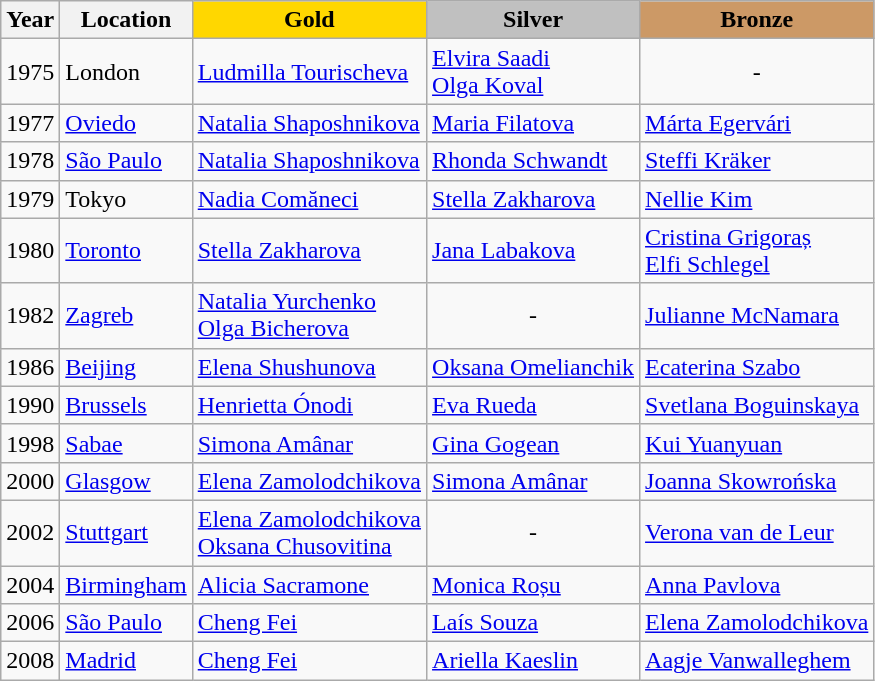<table class="wikitable">
<tr>
<th>Year</th>
<th>Location</th>
<th style="background-color:gold;">Gold</th>
<th style="background-color:silver;">Silver</th>
<th style="background-color:#cc9966;">Bronze</th>
</tr>
<tr>
<td>1975</td>
<td> London</td>
<td> <a href='#'>Ludmilla Tourischeva</a></td>
<td> <a href='#'>Elvira Saadi</a> <br>  <a href='#'>Olga Koval</a></td>
<td align="center">-</td>
</tr>
<tr>
<td>1977</td>
<td> <a href='#'>Oviedo</a></td>
<td> <a href='#'>Natalia Shaposhnikova</a></td>
<td> <a href='#'>Maria Filatova</a></td>
<td> <a href='#'>Márta Egervári</a></td>
</tr>
<tr>
<td>1978</td>
<td> <a href='#'>São Paulo</a></td>
<td> <a href='#'>Natalia Shaposhnikova</a></td>
<td> <a href='#'>Rhonda Schwandt</a></td>
<td> <a href='#'>Steffi Kräker</a></td>
</tr>
<tr>
<td>1979</td>
<td> Tokyo</td>
<td> <a href='#'>Nadia Comăneci</a></td>
<td> <a href='#'>Stella Zakharova</a></td>
<td> <a href='#'>Nellie Kim</a></td>
</tr>
<tr>
<td>1980</td>
<td> <a href='#'>Toronto</a></td>
<td> <a href='#'>Stella Zakharova</a></td>
<td> <a href='#'>Jana Labakova</a></td>
<td> <a href='#'>Cristina Grigoraș</a> <br>  <a href='#'>Elfi Schlegel</a></td>
</tr>
<tr>
<td>1982</td>
<td> <a href='#'>Zagreb</a></td>
<td> <a href='#'>Natalia Yurchenko</a> <br>  <a href='#'>Olga Bicherova</a></td>
<td align="center">-</td>
<td> <a href='#'>Julianne McNamara</a></td>
</tr>
<tr>
<td>1986</td>
<td> <a href='#'>Beijing</a></td>
<td> <a href='#'>Elena Shushunova</a></td>
<td> <a href='#'>Oksana Omelianchik</a></td>
<td> <a href='#'>Ecaterina Szabo</a></td>
</tr>
<tr>
<td>1990</td>
<td> <a href='#'>Brussels</a></td>
<td> <a href='#'>Henrietta Ónodi</a></td>
<td> <a href='#'>Eva Rueda</a></td>
<td> <a href='#'>Svetlana Boguinskaya</a></td>
</tr>
<tr>
<td>1998</td>
<td> <a href='#'>Sabae</a></td>
<td> <a href='#'>Simona Amânar</a></td>
<td> <a href='#'>Gina Gogean</a></td>
<td> <a href='#'>Kui Yuanyuan</a></td>
</tr>
<tr>
<td>2000</td>
<td> <a href='#'>Glasgow</a></td>
<td> <a href='#'>Elena Zamolodchikova</a></td>
<td> <a href='#'>Simona Amânar</a></td>
<td> <a href='#'>Joanna Skowrońska</a></td>
</tr>
<tr>
<td>2002</td>
<td> <a href='#'>Stuttgart</a></td>
<td> <a href='#'>Elena Zamolodchikova</a> <br>  <a href='#'>Oksana Chusovitina</a></td>
<td align="center">-</td>
<td> <a href='#'>Verona van de Leur</a></td>
</tr>
<tr>
<td>2004</td>
<td> <a href='#'>Birmingham</a></td>
<td> <a href='#'>Alicia Sacramone</a></td>
<td> <a href='#'>Monica Roșu</a></td>
<td> <a href='#'>Anna Pavlova</a></td>
</tr>
<tr>
<td>2006</td>
<td> <a href='#'>São Paulo</a></td>
<td> <a href='#'>Cheng Fei</a></td>
<td> <a href='#'>Laís Souza</a></td>
<td> <a href='#'>Elena Zamolodchikova</a></td>
</tr>
<tr>
<td>2008</td>
<td> <a href='#'>Madrid</a></td>
<td> <a href='#'>Cheng Fei</a></td>
<td> <a href='#'>Ariella Kaeslin</a></td>
<td> <a href='#'>Aagje Vanwalleghem</a></td>
</tr>
</table>
